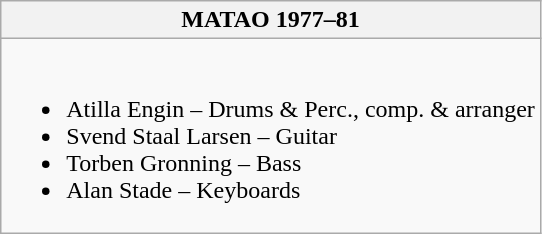<table class="wikitable">
<tr>
<th>MATAO 1977–81</th>
</tr>
<tr>
<td><br><ul><li>Atilla Engin – Drums & Perc., comp. & arranger</li><li>Svend Staal Larsen – Guitar</li><li>Torben Gronning – Bass</li><li>Alan Stade – Keyboards</li></ul></td>
</tr>
</table>
